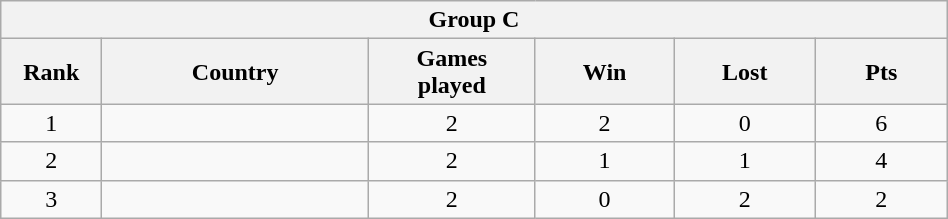<table class="wikitable" style= "text-align: center; Width:50%">
<tr>
<th colspan= 6>Group C</th>
</tr>
<tr>
<th width=2%>Rank</th>
<th width=10%>Country</th>
<th width=5%>Games <br> played</th>
<th width=5%>Win</th>
<th width=5%>Lost</th>
<th width=5%>Pts</th>
</tr>
<tr>
<td>1</td>
<td style= "text-align: left"></td>
<td>2</td>
<td>2</td>
<td>0</td>
<td>6</td>
</tr>
<tr>
<td>2</td>
<td style= "text-align: left"></td>
<td>2</td>
<td>1</td>
<td>1</td>
<td>4</td>
</tr>
<tr>
<td>3</td>
<td style= "text-align: left"></td>
<td>2</td>
<td>0</td>
<td>2</td>
<td>2</td>
</tr>
</table>
